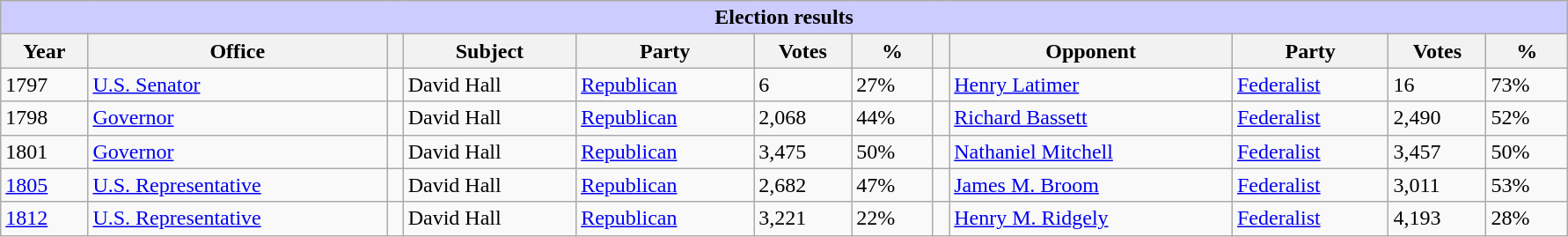<table class=wikitable style="width: 94%" style="text-align: center;" align="center">
<tr bgcolor=#cccccc>
<th colspan=12 style="background: #ccccff;">Election results</th>
</tr>
<tr>
<th><strong>Year</strong></th>
<th><strong>Office</strong></th>
<th></th>
<th><strong>Subject</strong></th>
<th><strong>Party</strong></th>
<th><strong>Votes</strong></th>
<th><strong>%</strong></th>
<th></th>
<th><strong>Opponent</strong></th>
<th><strong>Party</strong></th>
<th><strong>Votes</strong></th>
<th><strong>%</strong></th>
</tr>
<tr>
<td>1797</td>
<td><a href='#'>U.S. Senator</a></td>
<td></td>
<td>David Hall</td>
<td><a href='#'>Republican</a></td>
<td>6</td>
<td>27%</td>
<td></td>
<td><a href='#'>Henry Latimer</a></td>
<td><a href='#'>Federalist</a></td>
<td>16</td>
<td>73%</td>
</tr>
<tr>
<td>1798</td>
<td><a href='#'>Governor</a></td>
<td></td>
<td>David Hall</td>
<td><a href='#'>Republican</a></td>
<td>2,068</td>
<td>44%</td>
<td></td>
<td><a href='#'>Richard Bassett</a></td>
<td><a href='#'>Federalist</a></td>
<td>2,490</td>
<td>52%</td>
</tr>
<tr>
<td>1801</td>
<td><a href='#'>Governor</a></td>
<td></td>
<td>David Hall</td>
<td><a href='#'>Republican</a></td>
<td>3,475</td>
<td>50%</td>
<td></td>
<td><a href='#'>Nathaniel Mitchell</a></td>
<td><a href='#'>Federalist</a></td>
<td>3,457</td>
<td>50%</td>
</tr>
<tr>
<td><a href='#'>1805</a></td>
<td><a href='#'>U.S. Representative</a></td>
<td></td>
<td>David Hall</td>
<td><a href='#'>Republican</a></td>
<td>2,682</td>
<td>47%</td>
<td></td>
<td><a href='#'>James M. Broom</a></td>
<td><a href='#'>Federalist</a></td>
<td>3,011</td>
<td>53%</td>
</tr>
<tr>
<td><a href='#'>1812</a></td>
<td><a href='#'>U.S. Representative</a></td>
<td></td>
<td>David Hall</td>
<td><a href='#'>Republican</a></td>
<td>3,221</td>
<td>22%</td>
<td></td>
<td><a href='#'>Henry M. Ridgely</a></td>
<td><a href='#'>Federalist</a></td>
<td>4,193</td>
<td>28%</td>
</tr>
</table>
